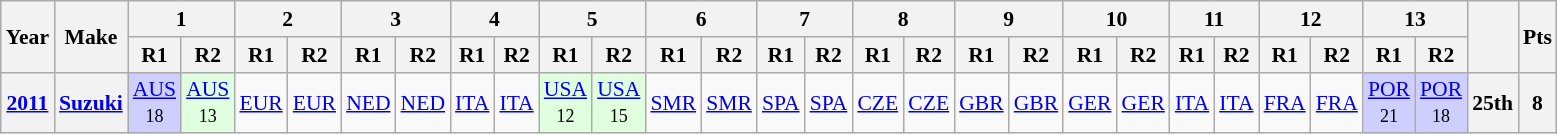<table class="wikitable" style="text-align:center; font-size:90%">
<tr>
<th style="vertical-align:middle;" rowspan="2">Year</th>
<th style="vertical-align:middle;" rowspan="2">Make</th>
<th colspan=2>1</th>
<th colspan=2>2</th>
<th colspan=2>3</th>
<th colspan=2>4</th>
<th colspan=2>5</th>
<th colspan=2>6</th>
<th colspan=2>7</th>
<th colspan=2>8</th>
<th colspan=2>9</th>
<th colspan=2>10</th>
<th colspan=2>11</th>
<th colspan=2>12</th>
<th colspan=2>13</th>
<th rowspan=2></th>
<th rowspan=2>Pts</th>
</tr>
<tr>
<th>R1</th>
<th>R2</th>
<th>R1</th>
<th>R2</th>
<th>R1</th>
<th>R2</th>
<th>R1</th>
<th>R2</th>
<th>R1</th>
<th>R2</th>
<th>R1</th>
<th>R2</th>
<th>R1</th>
<th>R2</th>
<th>R1</th>
<th>R2</th>
<th>R1</th>
<th>R2</th>
<th>R1</th>
<th>R2</th>
<th>R1</th>
<th>R2</th>
<th>R1</th>
<th>R2</th>
<th>R1</th>
<th>R2</th>
</tr>
<tr>
<th><a href='#'>2011</a></th>
<th><a href='#'>Suzuki</a></th>
<td style="background:#cfcfff;"><a href='#'>AUS</a><br><small>18</small></td>
<td style="background:#dfffdf;"><a href='#'>AUS</a><br><small>13</small></td>
<td><a href='#'>EUR</a></td>
<td><a href='#'>EUR</a></td>
<td><a href='#'>NED</a></td>
<td><a href='#'>NED</a></td>
<td><a href='#'>ITA</a></td>
<td><a href='#'>ITA</a></td>
<td style="background:#dfffdf;"><a href='#'>USA</a><br><small>12</small></td>
<td style="background:#dfffdf;"><a href='#'>USA</a><br><small>15</small></td>
<td><a href='#'>SMR</a></td>
<td><a href='#'>SMR</a></td>
<td><a href='#'>SPA</a></td>
<td><a href='#'>SPA</a></td>
<td><a href='#'>CZE</a></td>
<td><a href='#'>CZE</a></td>
<td><a href='#'>GBR</a></td>
<td><a href='#'>GBR</a></td>
<td><a href='#'>GER</a></td>
<td><a href='#'>GER</a></td>
<td><a href='#'>ITA</a></td>
<td><a href='#'>ITA</a></td>
<td><a href='#'>FRA</a></td>
<td><a href='#'>FRA</a></td>
<td style="background:#cfcfff;"><a href='#'>POR</a><br><small>21</small></td>
<td style="background:#cfcfff;"><a href='#'>POR</a><br><small>18</small></td>
<th>25th</th>
<th>8</th>
</tr>
</table>
